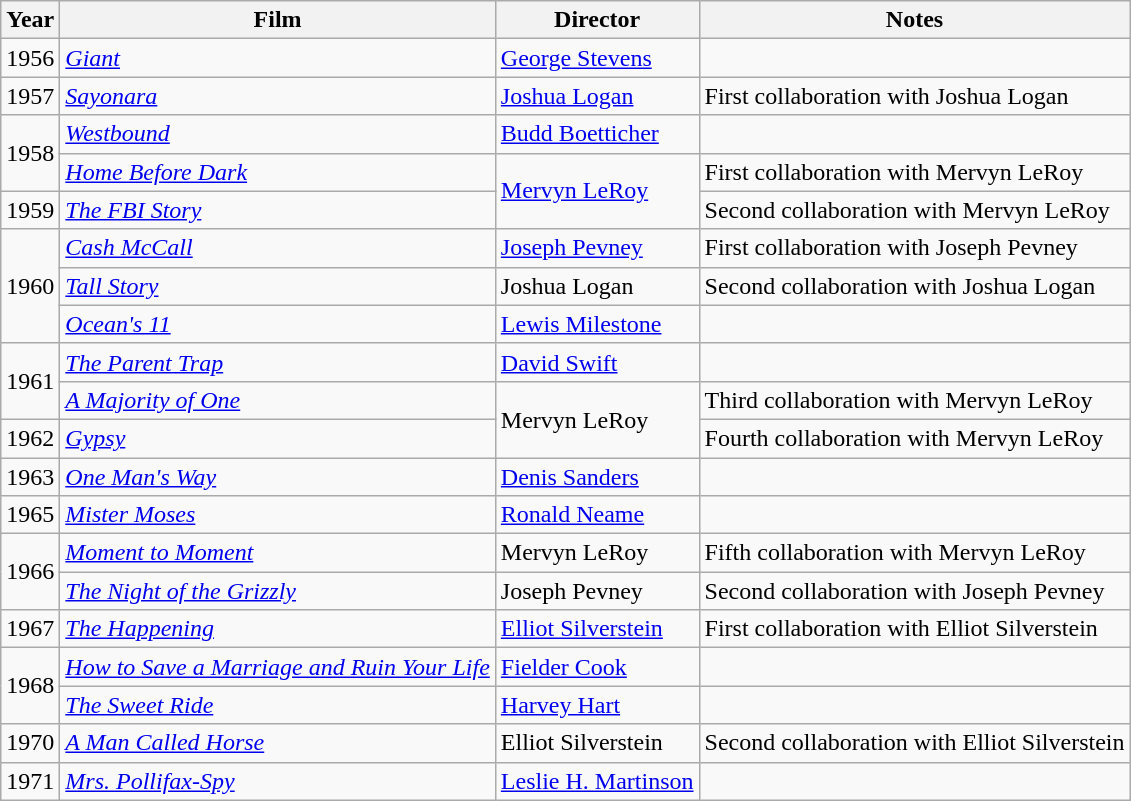<table class="wikitable">
<tr>
<th>Year</th>
<th>Film</th>
<th>Director</th>
<th>Notes</th>
</tr>
<tr>
<td>1956</td>
<td><em><a href='#'>Giant</a></em></td>
<td><a href='#'>George Stevens</a></td>
<td></td>
</tr>
<tr>
<td>1957</td>
<td><em><a href='#'>Sayonara</a></em></td>
<td><a href='#'>Joshua Logan</a></td>
<td>First collaboration with Joshua Logan</td>
</tr>
<tr>
<td rowspan=2>1958</td>
<td><em><a href='#'>Westbound</a></em></td>
<td><a href='#'>Budd Boetticher</a></td>
<td></td>
</tr>
<tr>
<td><em><a href='#'>Home Before Dark</a></em></td>
<td rowspan=2><a href='#'>Mervyn LeRoy</a></td>
<td>First collaboration with Mervyn LeRoy</td>
</tr>
<tr>
<td>1959</td>
<td><em><a href='#'>The FBI Story</a></em></td>
<td>Second collaboration with Mervyn LeRoy</td>
</tr>
<tr>
<td rowspan=3>1960</td>
<td><em><a href='#'>Cash McCall</a></em></td>
<td><a href='#'>Joseph Pevney</a></td>
<td>First collaboration with Joseph Pevney</td>
</tr>
<tr>
<td><em><a href='#'>Tall Story</a></em></td>
<td>Joshua Logan</td>
<td>Second collaboration with Joshua Logan</td>
</tr>
<tr>
<td><em><a href='#'>Ocean's 11</a></em></td>
<td><a href='#'>Lewis Milestone</a></td>
<td></td>
</tr>
<tr>
<td rowspan=2>1961</td>
<td><em><a href='#'>The Parent Trap</a></em></td>
<td><a href='#'>David Swift</a></td>
<td></td>
</tr>
<tr>
<td><em><a href='#'>A Majority of One</a></em></td>
<td rowspan=2>Mervyn LeRoy</td>
<td>Third collaboration with Mervyn LeRoy</td>
</tr>
<tr>
<td>1962</td>
<td><em><a href='#'>Gypsy</a></em></td>
<td>Fourth collaboration with Mervyn LeRoy</td>
</tr>
<tr>
<td>1963</td>
<td><em><a href='#'>One Man's Way</a></em></td>
<td><a href='#'>Denis Sanders</a></td>
<td></td>
</tr>
<tr>
<td>1965</td>
<td><em><a href='#'>Mister Moses</a></em></td>
<td><a href='#'>Ronald Neame</a></td>
<td></td>
</tr>
<tr>
<td rowspan=2>1966</td>
<td><em><a href='#'>Moment to Moment</a></em></td>
<td>Mervyn LeRoy</td>
<td>Fifth collaboration with Mervyn LeRoy</td>
</tr>
<tr>
<td><em><a href='#'>The Night of the Grizzly</a></em></td>
<td>Joseph Pevney</td>
<td>Second collaboration with Joseph Pevney</td>
</tr>
<tr>
<td>1967</td>
<td><em><a href='#'>The Happening</a></em></td>
<td><a href='#'>Elliot Silverstein</a></td>
<td>First collaboration with Elliot Silverstein</td>
</tr>
<tr>
<td rowspan=2>1968</td>
<td><em><a href='#'>How to Save a Marriage and Ruin Your Life</a></em></td>
<td><a href='#'>Fielder Cook</a></td>
<td></td>
</tr>
<tr>
<td><em><a href='#'>The Sweet Ride</a></em></td>
<td><a href='#'>Harvey Hart</a></td>
<td></td>
</tr>
<tr>
<td>1970</td>
<td><em><a href='#'>A Man Called Horse</a></em></td>
<td>Elliot Silverstein</td>
<td>Second collaboration with Elliot Silverstein</td>
</tr>
<tr>
<td>1971</td>
<td><em><a href='#'>Mrs. Pollifax-Spy</a></em></td>
<td><a href='#'>Leslie H. Martinson</a></td>
<td><small></small></td>
</tr>
</table>
